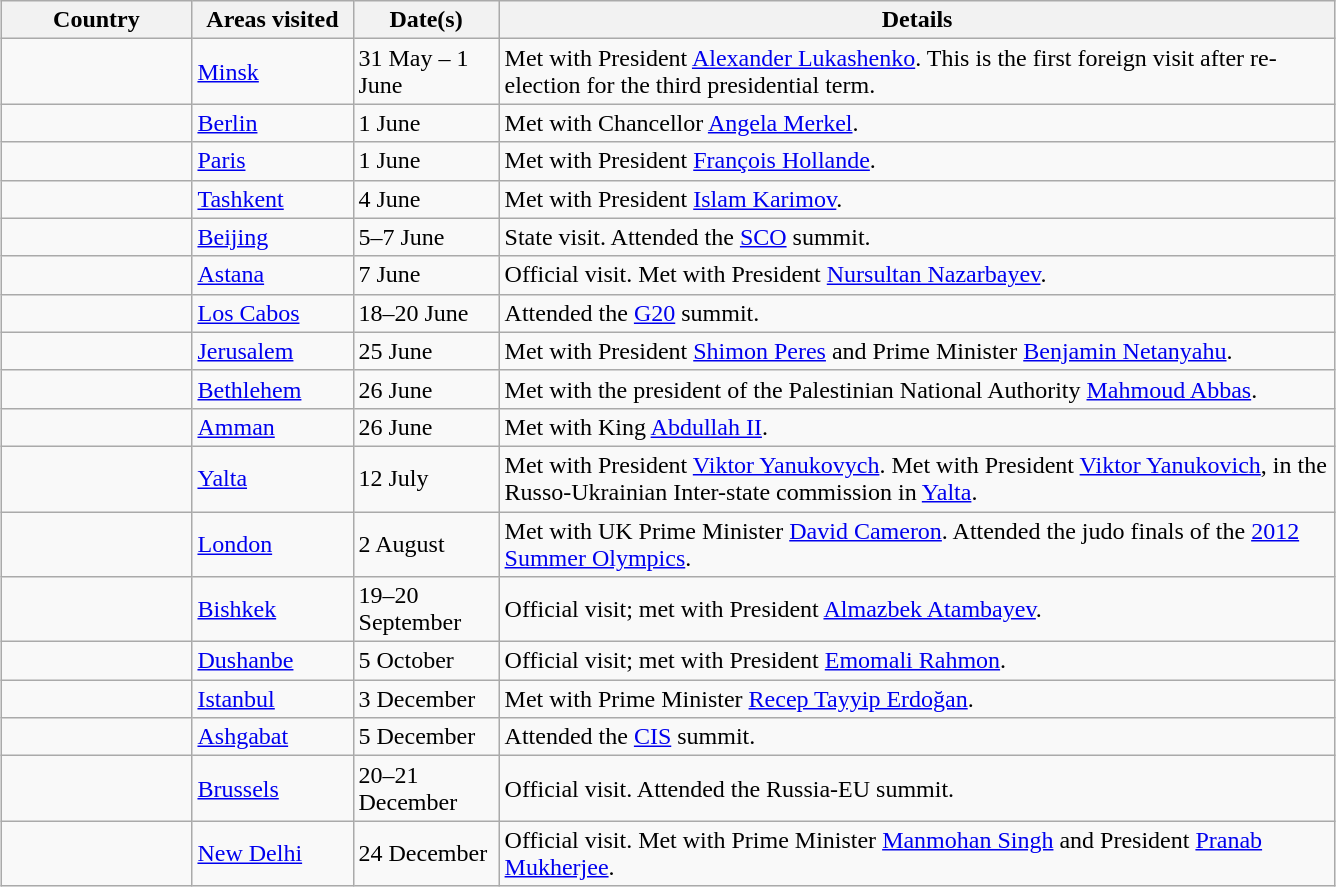<table class="wikitable sortable outercollapse" style="margin: 1em auto 1em auto">
<tr>
<th width=120>Country</th>
<th width=100>Areas visited</th>
<th width=90>Date(s)</th>
<th style="width:550px;" class="unsortable">Details</th>
</tr>
<tr>
<td></td>
<td><a href='#'>Minsk</a></td>
<td>31 May – 1 June</td>
<td>Met with President <a href='#'>Alexander Lukashenko</a>. This is the first foreign visit after re-election for the third presidential term.</td>
</tr>
<tr>
<td></td>
<td><a href='#'>Berlin</a></td>
<td>1 June</td>
<td>Met with Chancellor <a href='#'>Angela Merkel</a>.</td>
</tr>
<tr>
<td></td>
<td><a href='#'>Paris</a></td>
<td>1 June</td>
<td>Met with President <a href='#'>François Hollande</a>.</td>
</tr>
<tr>
<td></td>
<td><a href='#'>Tashkent</a></td>
<td>4 June</td>
<td>Met with President <a href='#'>Islam Karimov</a>.</td>
</tr>
<tr>
<td></td>
<td><a href='#'>Beijing</a></td>
<td>5–7 June</td>
<td>State visit. Attended the <a href='#'>SCO</a> summit.</td>
</tr>
<tr>
<td></td>
<td><a href='#'>Astana</a></td>
<td>7 June</td>
<td>Official visit. Met with President <a href='#'>Nursultan Nazarbayev</a>.</td>
</tr>
<tr>
<td></td>
<td><a href='#'>Los Cabos</a></td>
<td>18–20 June</td>
<td>Attended the <a href='#'>G20</a> summit.</td>
</tr>
<tr>
<td></td>
<td><a href='#'>Jerusalem</a></td>
<td>25 June</td>
<td>Met with President <a href='#'>Shimon Peres</a> and Prime Minister <a href='#'>Benjamin Netanyahu</a>.</td>
</tr>
<tr>
<td></td>
<td><a href='#'>Bethlehem</a></td>
<td>26 June</td>
<td>Met with the president of the Palestinian National Authority <a href='#'>Mahmoud Abbas</a>.</td>
</tr>
<tr>
<td></td>
<td><a href='#'>Amman</a></td>
<td>26 June</td>
<td>Met with King <a href='#'>Abdullah II</a>.</td>
</tr>
<tr>
<td></td>
<td><a href='#'>Yalta</a></td>
<td>12 July</td>
<td>Met with President <a href='#'>Viktor Yanukovych</a>. Met with President <a href='#'>Viktor Yanukovich</a>, in the Russo-Ukrainian Inter-state commission in <a href='#'>Yalta</a>.</td>
</tr>
<tr>
<td></td>
<td><a href='#'>London</a></td>
<td>2 August</td>
<td>Met with UK Prime Minister <a href='#'>David Cameron</a>. Attended the judo finals of the <a href='#'>2012 Summer Olympics</a>.</td>
</tr>
<tr>
<td></td>
<td><a href='#'>Bishkek</a></td>
<td>19–20 September</td>
<td>Official visit; met with President <a href='#'>Almazbek Atambayev</a>.</td>
</tr>
<tr>
<td></td>
<td><a href='#'>Dushanbe</a></td>
<td>5 October</td>
<td>Official visit; met with President <a href='#'>Emomali Rahmon</a>.</td>
</tr>
<tr>
<td></td>
<td><a href='#'>Istanbul</a></td>
<td>3 December</td>
<td>Met with Prime Minister <a href='#'>Recep Tayyip Erdoğan</a>.</td>
</tr>
<tr>
<td></td>
<td><a href='#'>Ashgabat</a></td>
<td>5 December</td>
<td>Attended the <a href='#'>CIS</a> summit.</td>
</tr>
<tr>
<td></td>
<td><a href='#'>Brussels</a></td>
<td>20–21 December</td>
<td>Official visit. Attended the Russia-EU summit.</td>
</tr>
<tr>
<td></td>
<td><a href='#'>New Delhi</a></td>
<td>24 December</td>
<td>Official visit. Met with Prime Minister <a href='#'>Manmohan Singh</a> and President <a href='#'>Pranab Mukherjee</a>.</td>
</tr>
</table>
